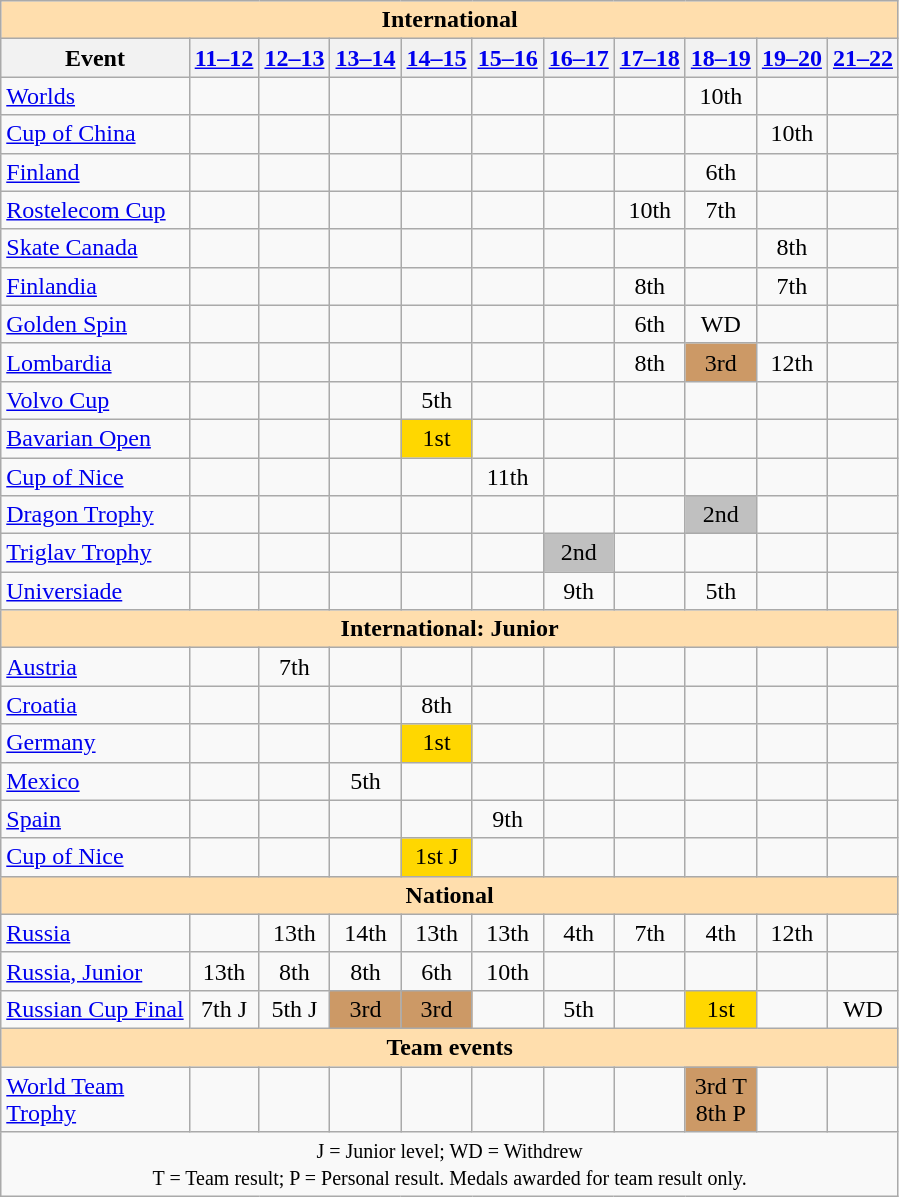<table class="wikitable" style="text-align:center">
<tr>
<th style="background-color: #ffdead; " colspan=11 align=center>International</th>
</tr>
<tr>
<th>Event</th>
<th><a href='#'>11–12</a></th>
<th><a href='#'>12–13</a></th>
<th><a href='#'>13–14</a></th>
<th><a href='#'>14–15</a></th>
<th><a href='#'>15–16</a></th>
<th><a href='#'>16–17</a></th>
<th><a href='#'>17–18</a></th>
<th><a href='#'>18–19</a></th>
<th><a href='#'>19–20</a></th>
<th><a href='#'>21–22</a></th>
</tr>
<tr>
<td align=left><a href='#'>Worlds</a></td>
<td></td>
<td></td>
<td></td>
<td></td>
<td></td>
<td></td>
<td></td>
<td>10th</td>
<td></td>
<td></td>
</tr>
<tr>
<td align=left> <a href='#'>Cup of China</a></td>
<td></td>
<td></td>
<td></td>
<td></td>
<td></td>
<td></td>
<td></td>
<td></td>
<td>10th</td>
<td></td>
</tr>
<tr>
<td align=left> <a href='#'>Finland</a></td>
<td></td>
<td></td>
<td></td>
<td></td>
<td></td>
<td></td>
<td></td>
<td>6th</td>
<td></td>
<td></td>
</tr>
<tr>
<td align=left> <a href='#'>Rostelecom Cup</a></td>
<td></td>
<td></td>
<td></td>
<td></td>
<td></td>
<td></td>
<td>10th</td>
<td>7th</td>
<td></td>
<td></td>
</tr>
<tr>
<td align=left> <a href='#'>Skate Canada</a></td>
<td></td>
<td></td>
<td></td>
<td></td>
<td></td>
<td></td>
<td></td>
<td></td>
<td>8th</td>
<td></td>
</tr>
<tr>
<td align=left> <a href='#'>Finlandia</a></td>
<td></td>
<td></td>
<td></td>
<td></td>
<td></td>
<td></td>
<td>8th</td>
<td></td>
<td>7th</td>
<td></td>
</tr>
<tr>
<td align=left> <a href='#'>Golden Spin</a></td>
<td></td>
<td></td>
<td></td>
<td></td>
<td></td>
<td></td>
<td>6th</td>
<td>WD</td>
<td></td>
<td></td>
</tr>
<tr>
<td align=left> <a href='#'>Lombardia</a></td>
<td></td>
<td></td>
<td></td>
<td></td>
<td></td>
<td></td>
<td>8th</td>
<td bgcolor=cc9966>3rd</td>
<td>12th</td>
<td></td>
</tr>
<tr>
<td align=left> <a href='#'>Volvo Cup</a></td>
<td></td>
<td></td>
<td></td>
<td>5th</td>
<td></td>
<td></td>
<td></td>
<td></td>
<td></td>
<td></td>
</tr>
<tr>
<td align=left><a href='#'>Bavarian Open</a></td>
<td></td>
<td></td>
<td></td>
<td bgcolor=gold>1st</td>
<td></td>
<td></td>
<td></td>
<td></td>
<td></td>
<td></td>
</tr>
<tr>
<td align=left><a href='#'>Cup of Nice</a></td>
<td></td>
<td></td>
<td></td>
<td></td>
<td>11th</td>
<td></td>
<td></td>
<td></td>
<td></td>
<td></td>
</tr>
<tr>
<td align=left><a href='#'>Dragon Trophy</a></td>
<td></td>
<td></td>
<td></td>
<td></td>
<td></td>
<td></td>
<td></td>
<td bgcolor=silver>2nd</td>
<td></td>
<td></td>
</tr>
<tr>
<td align=left><a href='#'>Triglav Trophy</a></td>
<td></td>
<td></td>
<td></td>
<td></td>
<td></td>
<td bgcolor=silver>2nd</td>
<td></td>
<td></td>
<td></td>
<td></td>
</tr>
<tr>
<td align=left><a href='#'>Universiade</a></td>
<td></td>
<td></td>
<td></td>
<td></td>
<td></td>
<td>9th</td>
<td></td>
<td>5th</td>
<td></td>
<td></td>
</tr>
<tr>
<th style="background-color: #ffdead; " colspan=11 align=center>International: Junior</th>
</tr>
<tr>
<td align=left> <a href='#'>Austria</a></td>
<td></td>
<td>7th</td>
<td></td>
<td></td>
<td></td>
<td></td>
<td></td>
<td></td>
<td></td>
<td></td>
</tr>
<tr>
<td align=left> <a href='#'>Croatia</a></td>
<td></td>
<td></td>
<td></td>
<td>8th</td>
<td></td>
<td></td>
<td></td>
<td></td>
<td></td>
<td></td>
</tr>
<tr>
<td align=left> <a href='#'>Germany</a></td>
<td></td>
<td></td>
<td></td>
<td bgcolor=gold>1st</td>
<td></td>
<td></td>
<td></td>
<td></td>
<td></td>
<td></td>
</tr>
<tr>
<td align=left> <a href='#'>Mexico</a></td>
<td></td>
<td></td>
<td>5th</td>
<td></td>
<td></td>
<td></td>
<td></td>
<td></td>
<td></td>
<td></td>
</tr>
<tr>
<td align=left> <a href='#'>Spain</a></td>
<td></td>
<td></td>
<td></td>
<td></td>
<td>9th</td>
<td></td>
<td></td>
<td></td>
<td></td>
<td></td>
</tr>
<tr>
<td align=left><a href='#'>Cup of Nice</a></td>
<td></td>
<td></td>
<td></td>
<td bgcolor=gold>1st J</td>
<td></td>
<td></td>
<td></td>
<td></td>
<td></td>
<td></td>
</tr>
<tr>
<th style="background-color: #ffdead; " colspan=11 align=center>National</th>
</tr>
<tr>
<td align=left><a href='#'>Russia</a></td>
<td></td>
<td>13th</td>
<td>14th</td>
<td>13th</td>
<td>13th</td>
<td>4th</td>
<td>7th</td>
<td>4th</td>
<td>12th</td>
<td></td>
</tr>
<tr>
<td align=left><a href='#'>Russia, Junior</a></td>
<td>13th</td>
<td>8th</td>
<td>8th</td>
<td>6th</td>
<td>10th</td>
<td></td>
<td></td>
<td></td>
<td></td>
<td></td>
</tr>
<tr>
<td align=left><a href='#'>Russian Cup Final</a></td>
<td>7th J</td>
<td>5th J</td>
<td bgcolor=cc9966>3rd</td>
<td bgcolor=cc9966>3rd</td>
<td></td>
<td>5th</td>
<td></td>
<td bgcolor=gold>1st</td>
<td></td>
<td>WD</td>
</tr>
<tr>
<th style="background-color: #ffdead; " colspan=11 align=center>Team events</th>
</tr>
<tr>
<td align=left><a href='#'>World Team<br>Trophy</a></td>
<td></td>
<td></td>
<td></td>
<td></td>
<td></td>
<td></td>
<td></td>
<td bgcolor=cc9966>3rd T <br> 8th P</td>
<td></td>
<td></td>
</tr>
<tr>
<td colspan=11 align=center><small> J = Junior level; WD = Withdrew <br> T = Team result; P = Personal result. Medals awarded for team result only.</small></td>
</tr>
</table>
